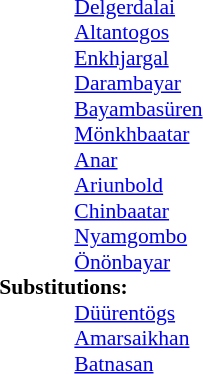<table style="font-size:90%;margin:auto" cellspacing="0" cellpadding="0">
<tr>
<th width=25></th>
<th width=25></th>
</tr>
<tr>
<td></td>
<td></td>
<td><a href='#'>Delgerdalai</a></td>
</tr>
<tr>
<td></td>
<td></td>
<td><a href='#'>Altantogos</a></td>
</tr>
<tr>
<td></td>
<td></td>
<td><a href='#'>Enkhjargal</a></td>
<td></td>
<td></td>
</tr>
<tr>
<td></td>
<td></td>
<td><a href='#'>Darambayar</a></td>
</tr>
<tr>
<td></td>
<td></td>
<td><a href='#'>Bayambasüren</a></td>
<td></td>
<td></td>
<td></td>
</tr>
<tr>
<td></td>
<td></td>
<td><a href='#'>Mönkhbaatar</a></td>
</tr>
<tr>
<td></td>
<td></td>
<td><a href='#'>Anar</a></td>
</tr>
<tr>
<td></td>
<td></td>
<td><a href='#'>Ariunbold</a></td>
</tr>
<tr>
<td></td>
<td></td>
<td><a href='#'>Chinbaatar</a></td>
</tr>
<tr>
<td></td>
<td></td>
<td><a href='#'>Nyamgombo</a></td>
<td></td>
<td></td>
<td></td>
</tr>
<tr>
<td></td>
<td></td>
<td><a href='#'>Önönbayar</a></td>
<td></td>
<td></td>
<td></td>
</tr>
<tr>
<td colspan=5><strong>Substitutions:</strong></td>
</tr>
<tr>
<td></td>
<td></td>
<td><a href='#'>Düürentögs</a></td>
<td></td>
<td></td>
<td></td>
</tr>
<tr>
<td></td>
<td></td>
<td><a href='#'>Amarsaikhan</a></td>
<td></td>
<td></td>
<td></td>
</tr>
<tr>
<td></td>
<td></td>
<td><a href='#'>Batnasan</a></td>
<td></td>
<td></td>
<td></td>
</tr>
</table>
